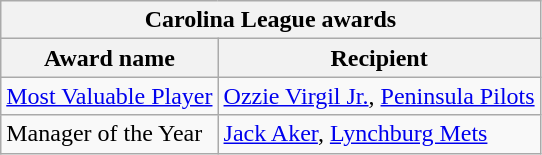<table class="wikitable">
<tr>
<th colspan="2">Carolina League awards</th>
</tr>
<tr>
<th>Award name</th>
<th>Recipient</th>
</tr>
<tr>
<td><a href='#'>Most Valuable Player</a></td>
<td><a href='#'>Ozzie Virgil Jr.</a>, <a href='#'>Peninsula Pilots</a></td>
</tr>
<tr>
<td>Manager of the Year</td>
<td><a href='#'>Jack Aker</a>, <a href='#'>Lynchburg Mets</a></td>
</tr>
</table>
